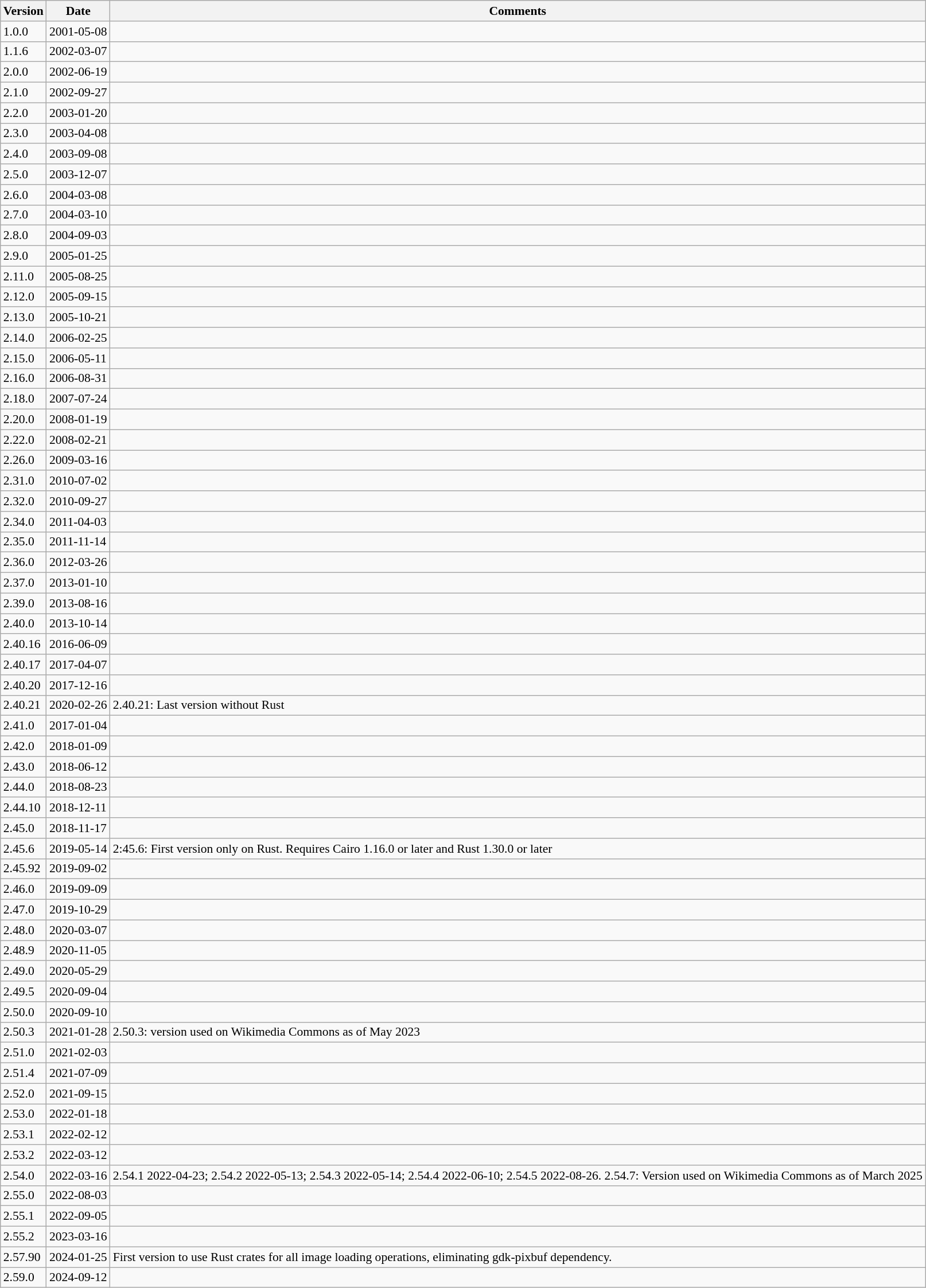<table class="wikitable sortable" style="font-size:90%">
<tr class="hintergrundfarbe5">
<th>Version</th>
<th>Date</th>
<th>Comments</th>
</tr>
<tr>
<td>1.0.0</td>
<td>2001-05-08</td>
<td></td>
</tr>
<tr>
<td>1.1.6</td>
<td>2002-03-07</td>
<td></td>
</tr>
<tr>
<td>2.0.0</td>
<td>2002-06-19</td>
<td></td>
</tr>
<tr>
<td>2.1.0</td>
<td>2002-09-27</td>
<td></td>
</tr>
<tr>
<td>2.2.0</td>
<td>2003-01-20</td>
<td></td>
</tr>
<tr>
<td>2.3.0</td>
<td>2003-04-08</td>
<td></td>
</tr>
<tr>
<td>2.4.0</td>
<td>2003-09-08</td>
<td></td>
</tr>
<tr>
<td>2.5.0</td>
<td>2003-12-07</td>
<td></td>
</tr>
<tr>
<td>2.6.0</td>
<td>2004-03-08</td>
<td></td>
</tr>
<tr>
<td>2.7.0</td>
<td>2004-03-10</td>
<td></td>
</tr>
<tr>
<td>2.8.0</td>
<td>2004-09-03</td>
<td></td>
</tr>
<tr>
<td>2.9.0</td>
<td>2005-01-25</td>
<td></td>
</tr>
<tr>
<td>2.11.0</td>
<td>2005-08-25</td>
<td></td>
</tr>
<tr>
<td>2.12.0</td>
<td>2005-09-15</td>
<td></td>
</tr>
<tr>
<td>2.13.0</td>
<td>2005-10-21</td>
<td></td>
</tr>
<tr>
<td>2.14.0</td>
<td>2006-02-25</td>
<td></td>
</tr>
<tr>
<td>2.15.0</td>
<td>2006-05-11</td>
<td></td>
</tr>
<tr>
<td>2.16.0</td>
<td>2006-08-31</td>
<td></td>
</tr>
<tr>
<td>2.18.0</td>
<td>2007-07-24</td>
<td></td>
</tr>
<tr>
<td>2.20.0</td>
<td>2008-01-19</td>
<td></td>
</tr>
<tr>
<td>2.22.0</td>
<td>2008-02-21</td>
<td></td>
</tr>
<tr>
<td>2.26.0</td>
<td>2009-03-16</td>
<td></td>
</tr>
<tr>
<td>2.31.0</td>
<td>2010-07-02</td>
<td></td>
</tr>
<tr>
<td>2.32.0</td>
<td>2010-09-27</td>
<td></td>
</tr>
<tr>
<td>2.34.0</td>
<td>2011-04-03</td>
<td></td>
</tr>
<tr>
<td>2.35.0</td>
<td>2011-11-14</td>
<td></td>
</tr>
<tr>
<td>2.36.0</td>
<td>2012-03-26</td>
<td></td>
</tr>
<tr>
<td>2.37.0</td>
<td>2013-01-10</td>
<td></td>
</tr>
<tr>
<td>2.39.0</td>
<td>2013-08-16</td>
<td></td>
</tr>
<tr>
<td>2.40.0</td>
<td>2013-10-14</td>
<td></td>
</tr>
<tr>
<td>2.40.16</td>
<td>2016-06-09</td>
<td></td>
</tr>
<tr>
<td>2.40.17</td>
<td>2017-04-07</td>
<td></td>
</tr>
<tr>
<td>2.40.20</td>
<td>2017-12-16</td>
<td></td>
</tr>
<tr>
<td>2.40.21</td>
<td>2020-02-26</td>
<td>2.40.21: Last version without Rust</td>
</tr>
<tr>
<td>2.41.0</td>
<td>2017-01-04</td>
<td></td>
</tr>
<tr>
<td>2.42.0</td>
<td>2018-01-09</td>
<td></td>
</tr>
<tr>
<td>2.43.0</td>
<td>2018-06-12</td>
<td></td>
</tr>
<tr>
<td>2.44.0</td>
<td>2018-08-23</td>
<td></td>
</tr>
<tr>
<td>2.44.10</td>
<td>2018-12-11</td>
<td></td>
</tr>
<tr>
<td>2.45.0</td>
<td>2018-11-17</td>
<td></td>
</tr>
<tr>
<td>2.45.6 </td>
<td>2019-05-14</td>
<td>2:45.6: First version only on Rust. Requires Cairo 1.16.0 or later and Rust 1.30.0 or later</td>
</tr>
<tr>
<td>2.45.92</td>
<td>2019-09-02</td>
<td></td>
</tr>
<tr>
<td>2.46.0</td>
<td>2019-09-09</td>
<td></td>
</tr>
<tr>
<td>2.47.0</td>
<td>2019-10-29</td>
<td></td>
</tr>
<tr>
<td>2.48.0</td>
<td>2020-03-07</td>
<td></td>
</tr>
<tr>
<td>2.48.9</td>
<td>2020-11-05</td>
<td></td>
</tr>
<tr>
<td>2.49.0</td>
<td>2020-05-29</td>
<td></td>
</tr>
<tr>
<td>2.49.5</td>
<td>2020-09-04</td>
<td></td>
</tr>
<tr>
<td>2.50.0</td>
<td>2020-09-10</td>
<td></td>
</tr>
<tr>
<td>2.50.3</td>
<td>2021-01-28</td>
<td>2.50.3: version used on Wikimedia Commons as of May 2023</td>
</tr>
<tr>
<td>2.51.0</td>
<td>2021-02-03</td>
<td></td>
</tr>
<tr>
<td>2.51.4</td>
<td>2021-07-09</td>
<td></td>
</tr>
<tr>
<td>2.52.0</td>
<td>2021-09-15</td>
<td></td>
</tr>
<tr>
<td>2.53.0</td>
<td>2022-01-18</td>
<td></td>
</tr>
<tr>
<td>2.53.1</td>
<td>2022-02-12</td>
<td></td>
</tr>
<tr>
<td>2.53.2</td>
<td>2022-03-12</td>
<td></td>
</tr>
<tr>
<td>2.54.0</td>
<td>2022-03-16</td>
<td>2.54.1 2022-04-23; 2.54.2 2022-05-13; 2.54.3 2022-05-14; 2.54.4 2022-06-10; 2.54.5 2022-08-26. 2.54.7: Version used on Wikimedia Commons as of March 2025</td>
</tr>
<tr>
<td>2.55.0</td>
<td>2022-08-03</td>
<td></td>
</tr>
<tr>
<td>2.55.1</td>
<td>2022-09-05</td>
<td></td>
</tr>
<tr>
<td>2.55.2</td>
<td>2023-03-16</td>
<td></td>
</tr>
<tr>
<td>2.57.90</td>
<td>2024-01-25</td>
<td>First version to use Rust crates for all image loading operations, eliminating gdk-pixbuf dependency.</td>
</tr>
<tr>
<td>2.59.0</td>
<td>2024-09-12</td>
<td></td>
</tr>
</table>
